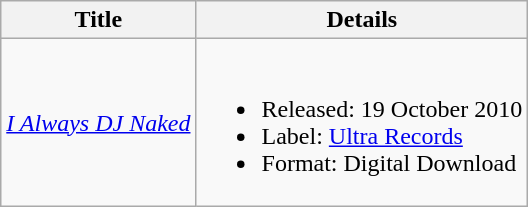<table class="wikitable">
<tr>
<th>Title</th>
<th>Details</th>
</tr>
<tr>
<td><em><a href='#'>I Always DJ Naked</a></em></td>
<td><br><ul><li>Released: 19 October 2010</li><li>Label: <a href='#'>Ultra Records</a></li><li>Format: Digital Download</li></ul></td>
</tr>
</table>
